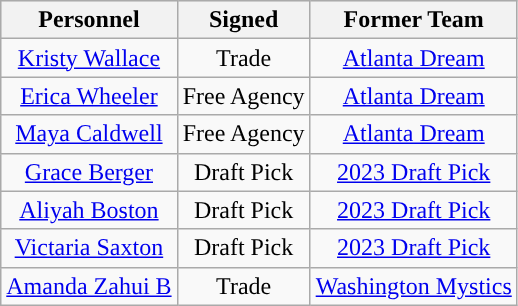<table class="wikitable" style="text-align: center">
<tr align="center" bgcolor="#dddddd">
<th><strong>Personnel</strong></th>
<th><strong>Signed</strong></th>
<th><strong>Former Team</strong></th>
</tr>
<tr>
<td><a href='#'>Kristy Wallace</a></td>
<td>Trade</td>
<td><a href='#'>Atlanta Dream</a></td>
</tr>
<tr>
<td><a href='#'>Erica Wheeler</a></td>
<td>Free Agency</td>
<td><a href='#'>Atlanta Dream</a></td>
</tr>
<tr>
<td><a href='#'>Maya Caldwell</a></td>
<td>Free Agency</td>
<td><a href='#'>Atlanta Dream</a></td>
</tr>
<tr>
<td><a href='#'>Grace Berger</a></td>
<td>Draft Pick</td>
<td><a href='#'>2023 Draft Pick</a></td>
</tr>
<tr>
<td><a href='#'>Aliyah Boston</a></td>
<td>Draft Pick</td>
<td><a href='#'>2023 Draft Pick</a></td>
</tr>
<tr>
<td><a href='#'>Victaria Saxton</a></td>
<td>Draft Pick</td>
<td><a href='#'>2023 Draft Pick</a></td>
</tr>
<tr>
<td><a href='#'>Amanda Zahui B</a></td>
<td>Trade</td>
<td><a href='#'>Washington Mystics</a></td>
</tr>
</table>
